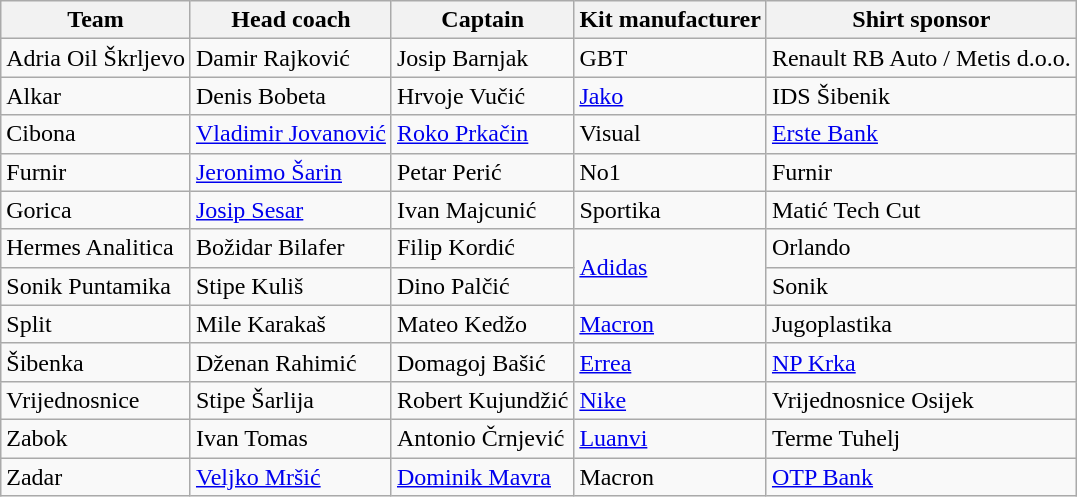<table class="wikitable">
<tr>
<th>Team</th>
<th>Head coach</th>
<th>Captain</th>
<th>Kit manufacturer</th>
<th>Shirt sponsor</th>
</tr>
<tr>
<td>Adria Oil Škrljevo</td>
<td> Damir Rajković</td>
<td> Josip Barnjak</td>
<td>GBT</td>
<td>Renault RB Auto / Metis d.o.o.</td>
</tr>
<tr>
<td>Alkar</td>
<td> Denis Bobeta</td>
<td> Hrvoje Vučić</td>
<td><a href='#'>Jako</a></td>
<td>IDS Šibenik</td>
</tr>
<tr>
<td>Cibona</td>
<td> <a href='#'>Vladimir Jovanović</a></td>
<td> <a href='#'>Roko Prkačin</a></td>
<td>Visual</td>
<td><a href='#'>Erste Bank</a></td>
</tr>
<tr>
<td>Furnir</td>
<td> <a href='#'>Jeronimo Šarin</a></td>
<td> Petar Perić</td>
<td>No1</td>
<td>Furnir</td>
</tr>
<tr>
<td>Gorica</td>
<td> <a href='#'>Josip Sesar</a></td>
<td> Ivan Majcunić</td>
<td>Sportika</td>
<td>Matić Tech Cut</td>
</tr>
<tr>
<td>Hermes Analitica</td>
<td> Božidar Bilafer</td>
<td> Filip Kordić</td>
<td rowspan=2><a href='#'>Adidas</a></td>
<td>Orlando</td>
</tr>
<tr>
<td>Sonik Puntamika</td>
<td> Stipe Kuliš</td>
<td> Dino Palčić</td>
<td>Sonik</td>
</tr>
<tr>
<td>Split</td>
<td> Mile Karakaš</td>
<td> Mateo Kedžo</td>
<td><a href='#'>Macron</a></td>
<td>Jugoplastika</td>
</tr>
<tr>
<td>Šibenka</td>
<td> Dženan Rahimić</td>
<td> Domagoj Bašić</td>
<td><a href='#'>Errea</a></td>
<td><a href='#'>NP Krka</a></td>
</tr>
<tr>
<td>Vrijednosnice</td>
<td> Stipe Šarlija</td>
<td> Robert Kujundžić</td>
<td><a href='#'>Nike</a></td>
<td>Vrijednosnice Osijek</td>
</tr>
<tr>
<td>Zabok</td>
<td> Ivan Tomas</td>
<td> Antonio Črnjević</td>
<td><a href='#'>Luanvi</a></td>
<td>Terme Tuhelj</td>
</tr>
<tr>
<td>Zadar</td>
<td> <a href='#'>Veljko Mršić</a></td>
<td> <a href='#'>Dominik Mavra</a></td>
<td>Macron</td>
<td><a href='#'>OTP Bank</a></td>
</tr>
</table>
